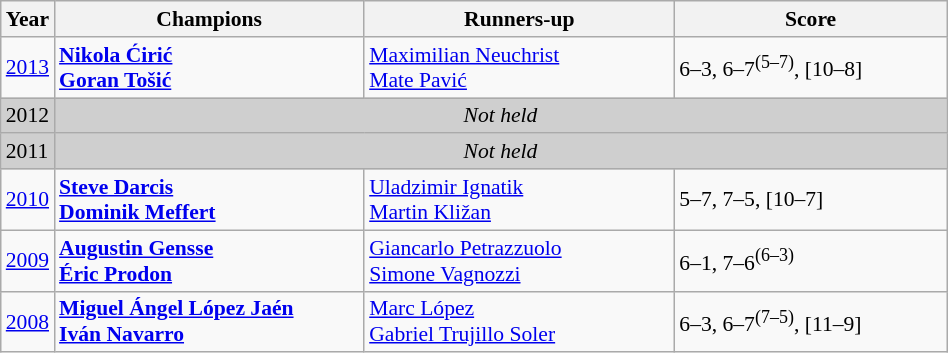<table class="wikitable" style="font-size:90%">
<tr>
<th>Year</th>
<th width="200">Champions</th>
<th width="200">Runners-up</th>
<th width="175">Score</th>
</tr>
<tr>
<td><a href='#'>2013</a></td>
<td> <strong><a href='#'>Nikola Ćirić</a></strong><br> <strong><a href='#'>Goran Tošić</a></strong></td>
<td> <a href='#'>Maximilian Neuchrist</a><br> <a href='#'>Mate Pavić</a></td>
<td>6–3, 6–7<sup>(5–7)</sup>, [10–8]</td>
</tr>
<tr>
<td style="background:#cfcfcf">2012</td>
<td colspan=3 align=center style="background:#cfcfcf"><em>Not held</em></td>
</tr>
<tr>
<td style="background:#cfcfcf">2011</td>
<td colspan=3 align=center style="background:#cfcfcf"><em>Not held</em></td>
</tr>
<tr>
<td><a href='#'>2010</a></td>
<td> <strong><a href='#'>Steve Darcis</a></strong><br> <strong><a href='#'>Dominik Meffert</a></strong></td>
<td> <a href='#'>Uladzimir Ignatik</a><br> <a href='#'>Martin Kližan</a></td>
<td>5–7, 7–5, [10–7]</td>
</tr>
<tr>
<td><a href='#'>2009</a></td>
<td> <strong><a href='#'>Augustin Gensse</a></strong><br> <strong><a href='#'>Éric Prodon</a></strong></td>
<td> <a href='#'>Giancarlo Petrazzuolo</a><br> <a href='#'>Simone Vagnozzi</a></td>
<td>6–1, 7–6<sup>(6–3)</sup></td>
</tr>
<tr>
<td><a href='#'>2008</a></td>
<td> <strong><a href='#'>Miguel Ángel López Jaén</a></strong><br> <strong><a href='#'>Iván Navarro</a></strong></td>
<td> <a href='#'>Marc López</a><br> <a href='#'>Gabriel Trujillo Soler</a></td>
<td>6–3, 6–7<sup>(7–5)</sup>, [11–9]</td>
</tr>
</table>
